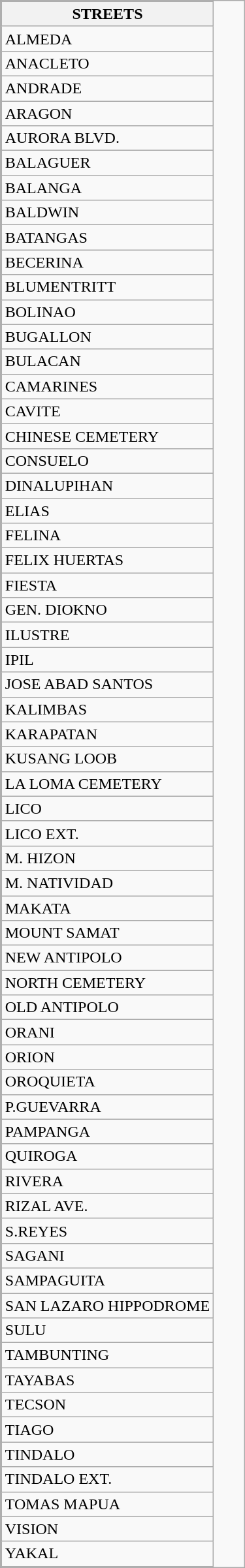<table class="wikitable sortable mw-collapsible" style="margin:auto; width:250px; font-size:100%; text-align:left; display:inline-block;">
<tr>
<th>STREETS</th>
</tr>
<tr>
<td>ALMEDA</td>
</tr>
<tr>
<td>ANACLETO</td>
</tr>
<tr>
<td>ANDRADE</td>
</tr>
<tr>
<td>ARAGON</td>
</tr>
<tr>
<td>AURORA BLVD.</td>
</tr>
<tr>
<td>BALAGUER</td>
</tr>
<tr>
<td>BALANGA</td>
</tr>
<tr>
<td>BALDWIN</td>
</tr>
<tr>
<td>BATANGAS</td>
</tr>
<tr>
<td>BECERINA</td>
</tr>
<tr>
<td>BLUMENTRITT</td>
</tr>
<tr>
<td>BOLINAO</td>
</tr>
<tr>
<td>BUGALLON</td>
</tr>
<tr>
<td>BULACAN</td>
</tr>
<tr>
<td>CAMARINES</td>
</tr>
<tr>
<td>CAVITE</td>
</tr>
<tr>
<td>CHINESE CEMETERY</td>
</tr>
<tr>
<td>CONSUELO</td>
</tr>
<tr>
<td>DINALUPIHAN</td>
</tr>
<tr>
<td>ELIAS</td>
</tr>
<tr>
<td>FELINA</td>
</tr>
<tr>
<td>FELIX HUERTAS</td>
</tr>
<tr>
<td>FIESTA</td>
</tr>
<tr>
<td>GEN. DIOKNO</td>
</tr>
<tr>
<td>ILUSTRE</td>
</tr>
<tr>
<td>IPIL</td>
</tr>
<tr>
<td>JOSE ABAD SANTOS</td>
</tr>
<tr>
<td>KALIMBAS</td>
</tr>
<tr>
<td>KARAPATAN</td>
</tr>
<tr>
<td>KUSANG LOOB</td>
</tr>
<tr>
<td>LA LOMA CEMETERY</td>
</tr>
<tr>
<td>LICO</td>
</tr>
<tr>
<td>LICO EXT.</td>
</tr>
<tr>
<td>M. HIZON</td>
</tr>
<tr>
<td>M. NATIVIDAD</td>
</tr>
<tr>
<td>MAKATA</td>
</tr>
<tr>
<td>MOUNT SAMAT</td>
</tr>
<tr>
<td>NEW ANTIPOLO</td>
</tr>
<tr>
<td>NORTH CEMETERY</td>
</tr>
<tr>
<td>OLD ANTIPOLO</td>
</tr>
<tr>
<td>ORANI</td>
</tr>
<tr>
<td>ORION</td>
</tr>
<tr>
<td>OROQUIETA</td>
</tr>
<tr>
<td>P.GUEVARRA</td>
</tr>
<tr>
<td>PAMPANGA</td>
</tr>
<tr>
<td>QUIROGA</td>
</tr>
<tr>
<td>RIVERA</td>
</tr>
<tr>
<td>RIZAL AVE.</td>
</tr>
<tr>
<td>S.REYES</td>
</tr>
<tr>
<td>SAGANI</td>
</tr>
<tr>
<td>SAMPAGUITA</td>
</tr>
<tr>
<td>SAN LAZARO HIPPODROME</td>
</tr>
<tr>
<td>SULU</td>
</tr>
<tr>
<td>TAMBUNTING</td>
</tr>
<tr>
<td>TAYABAS</td>
</tr>
<tr>
<td>TECSON</td>
</tr>
<tr>
<td>TIAGO</td>
</tr>
<tr>
<td>TINDALO</td>
</tr>
<tr>
<td>TINDALO EXT.</td>
</tr>
<tr>
<td>TOMAS MAPUA</td>
</tr>
<tr>
<td>VISION</td>
</tr>
<tr>
<td>YAKAL</td>
</tr>
</table>
